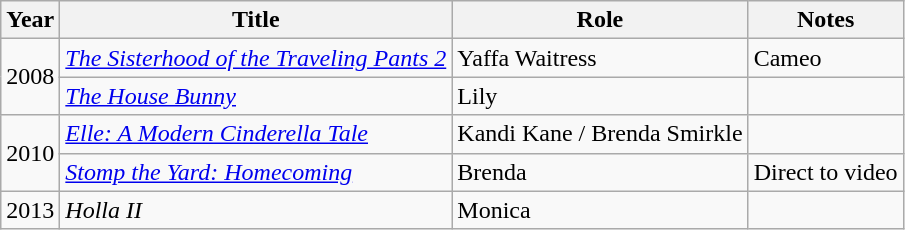<table class="wikitable">
<tr>
<th>Year</th>
<th>Title</th>
<th>Role</th>
<th>Notes</th>
</tr>
<tr>
<td rowspan="2">2008</td>
<td><em><a href='#'>The Sisterhood of the Traveling Pants 2</a></em></td>
<td>Yaffa Waitress</td>
<td>Cameo</td>
</tr>
<tr>
<td><em><a href='#'>The House Bunny</a></em></td>
<td>Lily</td>
<td></td>
</tr>
<tr>
<td rowspan="2">2010</td>
<td><em><a href='#'>Elle: A Modern Cinderella Tale</a></em></td>
<td>Kandi Kane / Brenda Smirkle</td>
<td></td>
</tr>
<tr>
<td><em><a href='#'>Stomp the Yard: Homecoming</a></em></td>
<td>Brenda</td>
<td>Direct to video</td>
</tr>
<tr>
<td>2013</td>
<td><em>Holla II</em></td>
<td>Monica</td>
<td></td>
</tr>
</table>
